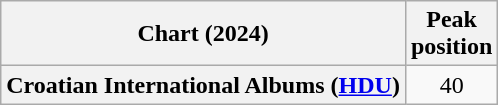<table class="wikitable sortable plainrowheaders" style="text-align:center">
<tr>
<th scope="col">Chart (2024)</th>
<th scope="col">Peak<br>position</th>
</tr>
<tr>
<th scope="row">Croatian International Albums (<a href='#'>HDU</a>)</th>
<td>40</td>
</tr>
</table>
